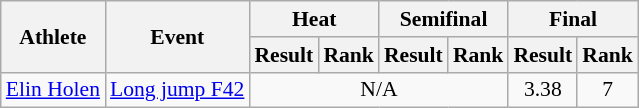<table class="wikitable" style="font-size:90%">
<tr>
<th rowspan="2">Athlete</th>
<th rowspan="2">Event</th>
<th colspan="2">Heat</th>
<th colspan="2">Semifinal</th>
<th colspan="2">Final</th>
</tr>
<tr>
<th>Result</th>
<th>Rank</th>
<th>Result</th>
<th>Rank</th>
<th>Result</th>
<th>Rank</th>
</tr>
<tr>
<td><a href='#'>Elin Holen</a></td>
<td><a href='#'>Long jump F42</a></td>
<td align="center" colspan="4">N/A</td>
<td align="center">3.38</td>
<td align="center">7</td>
</tr>
</table>
